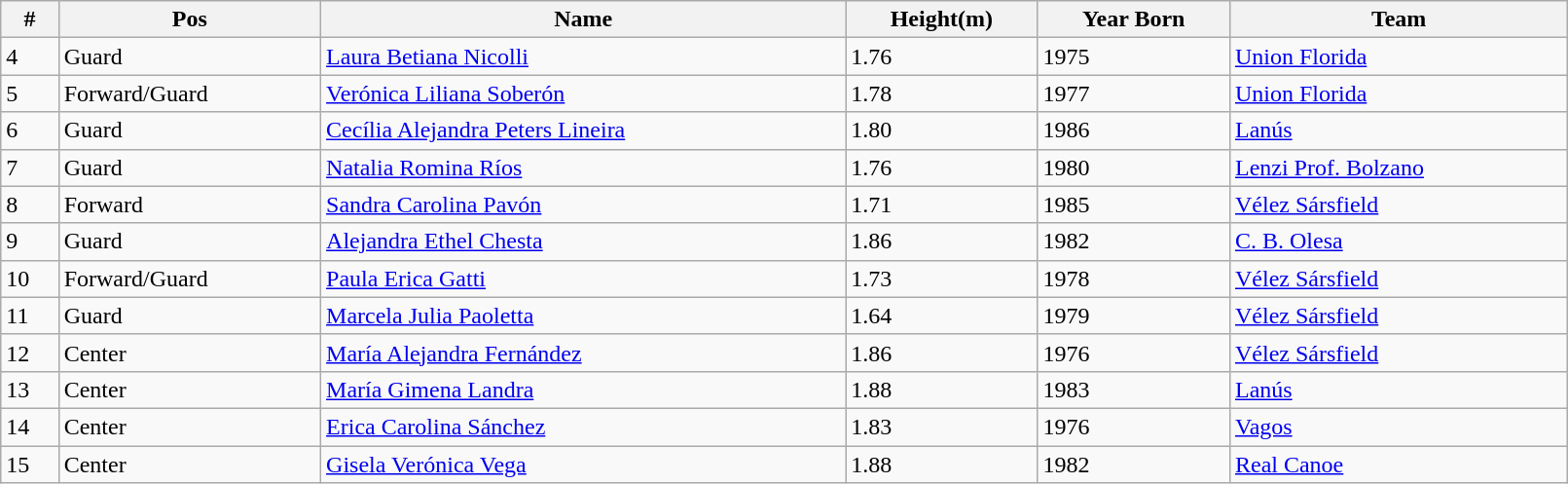<table class="wikitable" width=85%>
<tr>
<th>#</th>
<th>Pos</th>
<th>Name</th>
<th>Height(m)</th>
<th>Year Born</th>
<th>Team</th>
</tr>
<tr>
<td>4</td>
<td>Guard</td>
<td><a href='#'>Laura Betiana Nicolli</a></td>
<td>1.76</td>
<td>1975</td>
<td> <a href='#'>Union Florida</a></td>
</tr>
<tr>
<td>5</td>
<td>Forward/Guard</td>
<td><a href='#'>Verónica Liliana Soberón</a></td>
<td>1.78</td>
<td>1977</td>
<td> <a href='#'>Union Florida</a></td>
</tr>
<tr>
<td>6</td>
<td>Guard</td>
<td><a href='#'>Cecília Alejandra Peters Lineira</a></td>
<td>1.80</td>
<td>1986</td>
<td> <a href='#'>Lanús</a></td>
</tr>
<tr>
<td>7</td>
<td>Guard</td>
<td><a href='#'>Natalia Romina Ríos</a></td>
<td>1.76</td>
<td>1980</td>
<td> <a href='#'>Lenzi Prof. Bolzano</a></td>
</tr>
<tr>
<td>8</td>
<td>Forward</td>
<td><a href='#'>Sandra Carolina Pavón</a></td>
<td>1.71</td>
<td>1985</td>
<td> <a href='#'>Vélez Sársfield</a></td>
</tr>
<tr>
<td>9</td>
<td>Guard</td>
<td><a href='#'>Alejandra Ethel Chesta</a></td>
<td>1.86</td>
<td>1982</td>
<td> <a href='#'>C. B. Olesa</a></td>
</tr>
<tr>
<td>10</td>
<td>Forward/Guard</td>
<td><a href='#'>Paula Erica Gatti</a></td>
<td>1.73</td>
<td>1978</td>
<td> <a href='#'>Vélez Sársfield</a></td>
</tr>
<tr>
<td>11</td>
<td>Guard</td>
<td><a href='#'>Marcela Julia Paoletta</a></td>
<td>1.64</td>
<td>1979</td>
<td> <a href='#'>Vélez Sársfield</a></td>
</tr>
<tr>
<td>12</td>
<td>Center</td>
<td><a href='#'>María Alejandra Fernández</a></td>
<td>1.86</td>
<td>1976</td>
<td> <a href='#'>Vélez Sársfield</a></td>
</tr>
<tr>
<td>13</td>
<td>Center</td>
<td><a href='#'>María Gimena Landra</a></td>
<td>1.88</td>
<td>1983</td>
<td> <a href='#'>Lanús</a></td>
</tr>
<tr>
<td>14</td>
<td>Center</td>
<td><a href='#'>Erica Carolina Sánchez</a></td>
<td>1.83</td>
<td>1976</td>
<td> <a href='#'>Vagos</a></td>
</tr>
<tr>
<td>15</td>
<td>Center</td>
<td><a href='#'>Gisela Verónica Vega</a></td>
<td>1.88</td>
<td>1982</td>
<td> <a href='#'>Real Canoe</a></td>
</tr>
</table>
